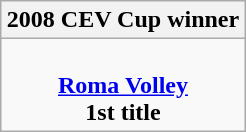<table class=wikitable style="text-align:center; margin:auto">
<tr>
<th>2008 CEV Cup winner</th>
</tr>
<tr>
<td><br><strong><a href='#'>Roma Volley</a></strong><br> <strong>1st title</strong></td>
</tr>
</table>
